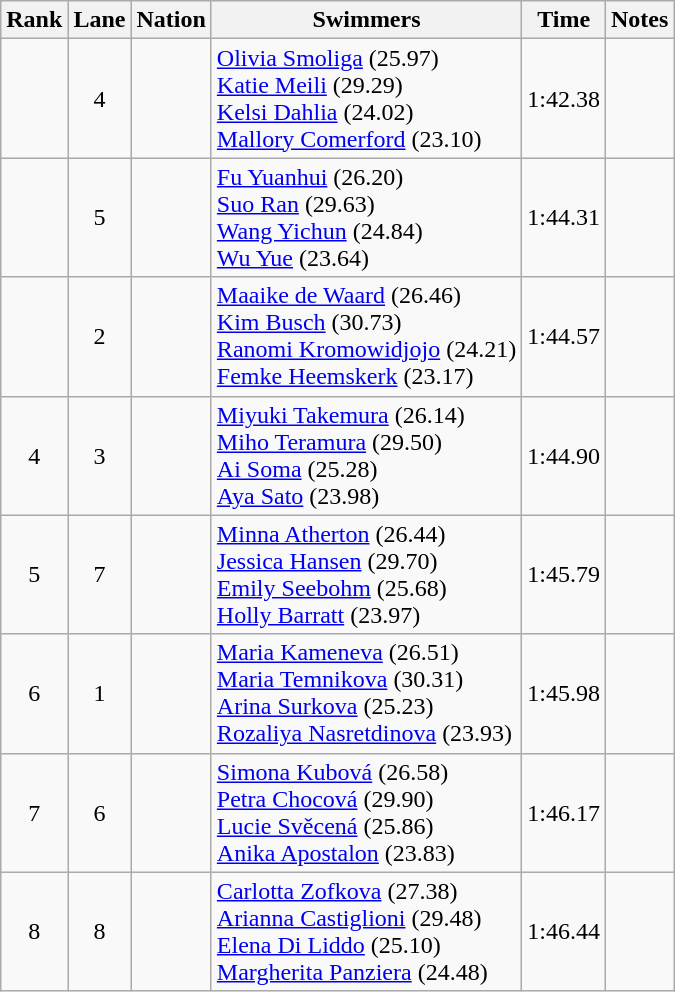<table class="wikitable sortable" style="text-align:center">
<tr>
<th>Rank</th>
<th>Lane</th>
<th>Nation</th>
<th>Swimmers</th>
<th>Time</th>
<th>Notes</th>
</tr>
<tr>
<td></td>
<td>4</td>
<td align=left></td>
<td align=left><a href='#'>Olivia Smoliga</a> (25.97)<br><a href='#'>Katie Meili</a> (29.29)<br><a href='#'>Kelsi Dahlia</a> (24.02)<br><a href='#'>Mallory Comerford</a> (23.10)</td>
<td>1:42.38</td>
<td></td>
</tr>
<tr>
<td></td>
<td>5</td>
<td align=left></td>
<td align=left><a href='#'>Fu Yuanhui</a> (26.20)<br><a href='#'>Suo Ran</a> (29.63)<br><a href='#'>Wang Yichun</a> (24.84)<br><a href='#'>Wu Yue</a> (23.64)</td>
<td>1:44.31</td>
<td></td>
</tr>
<tr>
<td></td>
<td>2</td>
<td align=left></td>
<td align=left><a href='#'>Maaike de Waard</a> (26.46)<br><a href='#'>Kim Busch</a> (30.73)<br><a href='#'>Ranomi Kromowidjojo</a> (24.21)<br><a href='#'>Femke Heemskerk</a> (23.17)</td>
<td>1:44.57</td>
<td></td>
</tr>
<tr>
<td>4</td>
<td>3</td>
<td align=left></td>
<td align=left><a href='#'>Miyuki Takemura</a> (26.14)<br><a href='#'>Miho Teramura</a> (29.50)<br><a href='#'>Ai Soma</a> (25.28)<br><a href='#'>Aya Sato</a> (23.98)</td>
<td>1:44.90</td>
<td></td>
</tr>
<tr>
<td>5</td>
<td>7</td>
<td align=left></td>
<td align=left><a href='#'>Minna Atherton</a> (26.44)<br><a href='#'>Jessica Hansen</a> (29.70)<br><a href='#'>Emily Seebohm</a> (25.68)<br><a href='#'>Holly Barratt</a> (23.97)</td>
<td>1:45.79</td>
<td></td>
</tr>
<tr>
<td>6</td>
<td>1</td>
<td align=left></td>
<td align=left><a href='#'>Maria Kameneva</a> (26.51)<br><a href='#'>Maria Temnikova</a> (30.31)<br><a href='#'>Arina Surkova</a> (25.23)<br><a href='#'>Rozaliya Nasretdinova</a> (23.93)</td>
<td>1:45.98</td>
<td></td>
</tr>
<tr>
<td>7</td>
<td>6</td>
<td align=left></td>
<td align=left><a href='#'>Simona Kubová</a> (26.58)<br><a href='#'>Petra Chocová</a> (29.90)<br><a href='#'>Lucie Svěcená</a> (25.86)<br><a href='#'>Anika Apostalon</a> (23.83)</td>
<td>1:46.17</td>
<td></td>
</tr>
<tr>
<td>8</td>
<td>8</td>
<td align=left></td>
<td align=left><a href='#'>Carlotta Zofkova</a> (27.38)<br><a href='#'>Arianna Castiglioni</a> (29.48)<br><a href='#'>Elena Di Liddo</a> (25.10)<br><a href='#'>Margherita Panziera</a> (24.48)</td>
<td>1:46.44</td>
<td></td>
</tr>
</table>
